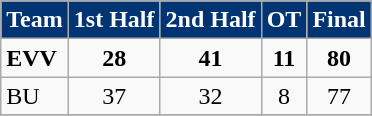<table class="wikitable" align=right>
<tr style="background: #003473; color: #FFFFFF">
<td><strong>Team</strong></td>
<td><strong>1st Half</strong></td>
<td><strong>2nd Half</strong></td>
<td><strong>OT</strong></td>
<td><strong>Final</strong></td>
</tr>
<tr>
<td><strong>EVV</strong></td>
<td align=center><strong>28</strong></td>
<td align=center><strong>41</strong></td>
<td align=center><strong>11</strong></td>
<td align=center><strong>80</strong></td>
</tr>
<tr>
<td>BU</td>
<td align=center>37</td>
<td align=center>32</td>
<td align=center>8</td>
<td align=center>77</td>
</tr>
<tr>
</tr>
</table>
